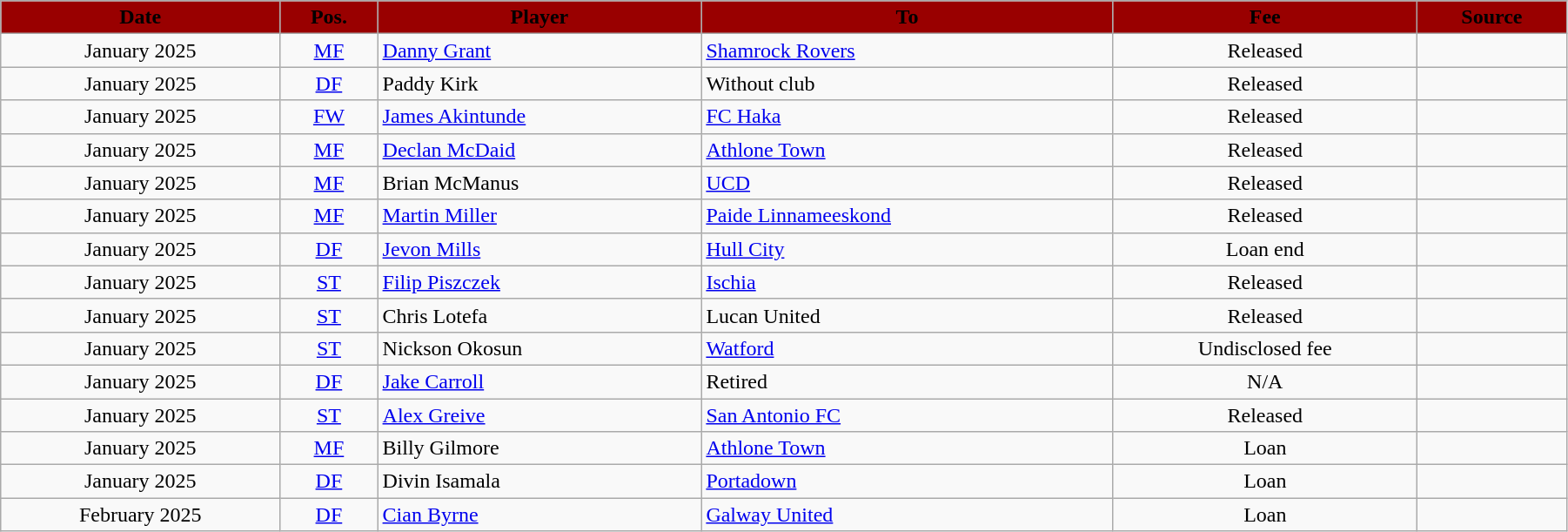<table class="wikitable" style="text-align:center;width:95%;">
<tr>
<th style=background:#990000;color:#000000>Date</th>
<th style=background:#990000;color:#000000>Pos.</th>
<th style=background:#990000;color:#000000>Player</th>
<th style=background:#990000;color:#000000>To</th>
<th style=background:#990000;color:#000000>Fee</th>
<th style=background:#990000;color:#000000>Source</th>
</tr>
<tr>
<td>January 2025</td>
<td><a href='#'>MF</a></td>
<td align=left> <a href='#'>Danny Grant</a></td>
<td align=left> <a href='#'>Shamrock Rovers</a></td>
<td>Released</td>
<td></td>
</tr>
<tr>
<td>January 2025</td>
<td><a href='#'>DF</a></td>
<td align=left> Paddy Kirk</td>
<td align=left>Without club</td>
<td>Released</td>
<td></td>
</tr>
<tr>
<td>January 2025</td>
<td><a href='#'>FW</a></td>
<td align=left> <a href='#'>James Akintunde</a></td>
<td align=left> <a href='#'>FC Haka</a></td>
<td>Released</td>
<td></td>
</tr>
<tr>
<td>January 2025</td>
<td><a href='#'>MF</a></td>
<td align=left> <a href='#'>Declan McDaid</a></td>
<td align=left> <a href='#'>Athlone Town</a></td>
<td>Released</td>
<td></td>
</tr>
<tr>
<td>January 2025</td>
<td><a href='#'>MF</a></td>
<td align=left> Brian McManus</td>
<td align=left> <a href='#'>UCD</a></td>
<td>Released</td>
<td></td>
</tr>
<tr>
<td>January 2025</td>
<td><a href='#'>MF</a></td>
<td align=left> <a href='#'>Martin Miller</a></td>
<td align=left> <a href='#'>Paide Linnameeskond</a></td>
<td>Released</td>
<td></td>
</tr>
<tr>
<td>January 2025</td>
<td><a href='#'>DF</a></td>
<td align=left> <a href='#'>Jevon Mills</a></td>
<td align=left> <a href='#'>Hull City</a></td>
<td>Loan end</td>
<td></td>
</tr>
<tr>
<td>January 2025</td>
<td><a href='#'>ST</a></td>
<td align=left> <a href='#'>Filip Piszczek</a></td>
<td align=left> <a href='#'>Ischia</a></td>
<td>Released</td>
<td></td>
</tr>
<tr>
<td>January 2025</td>
<td><a href='#'>ST</a></td>
<td align=left> Chris Lotefa</td>
<td align=left> Lucan United</td>
<td>Released</td>
<td></td>
</tr>
<tr>
<td>January 2025</td>
<td><a href='#'>ST</a></td>
<td align=left> Nickson Okosun</td>
<td align=left> <a href='#'>Watford</a></td>
<td>Undisclosed fee</td>
<td></td>
</tr>
<tr>
<td>January 2025</td>
<td><a href='#'>DF</a></td>
<td align=left> <a href='#'>Jake Carroll</a></td>
<td align=left>Retired</td>
<td>N/A</td>
<td></td>
</tr>
<tr>
<td>January 2025</td>
<td><a href='#'>ST</a></td>
<td align=left> <a href='#'>Alex Greive</a></td>
<td align=left> <a href='#'>San Antonio FC</a></td>
<td>Released</td>
<td></td>
</tr>
<tr>
<td>January 2025</td>
<td><a href='#'>MF</a></td>
<td align=left> Billy Gilmore</td>
<td align=left> <a href='#'>Athlone Town</a></td>
<td>Loan</td>
<td></td>
</tr>
<tr>
<td>January 2025</td>
<td><a href='#'>DF</a></td>
<td align=left> Divin Isamala</td>
<td align=left> <a href='#'>Portadown</a></td>
<td>Loan</td>
<td></td>
</tr>
<tr>
<td>February 2025</td>
<td><a href='#'>DF</a></td>
<td align=left> <a href='#'>Cian Byrne</a></td>
<td align=left> <a href='#'>Galway United</a></td>
<td>Loan</td>
<td></td>
</tr>
</table>
